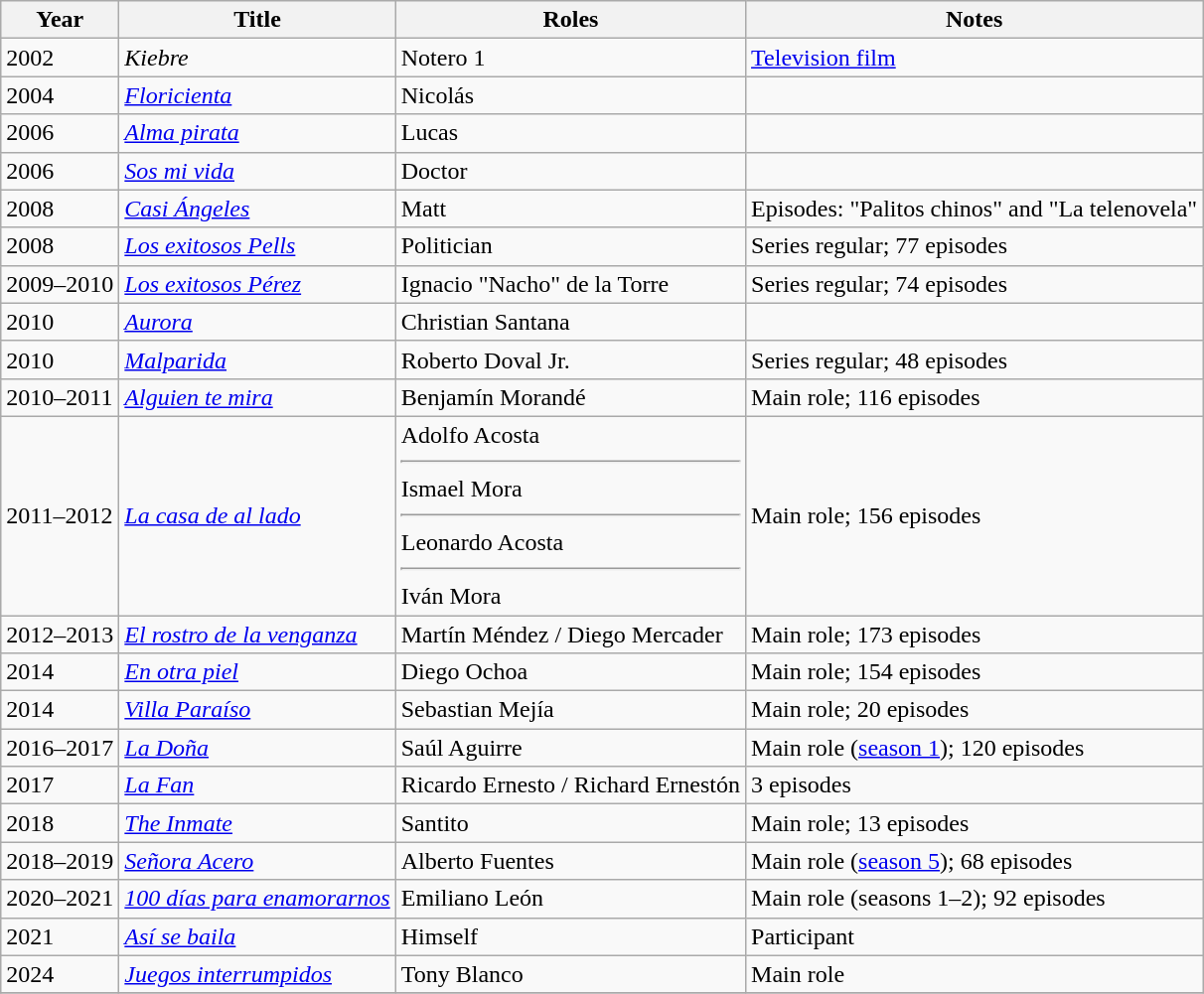<table class="wikitable sortable">
<tr>
<th>Year</th>
<th>Title</th>
<th>Roles</th>
<th>Notes</th>
</tr>
<tr>
<td>2002</td>
<td><em>Kiebre</em></td>
<td>Notero 1</td>
<td><a href='#'>Television film</a></td>
</tr>
<tr>
<td>2004</td>
<td><em><a href='#'>Floricienta</a></em></td>
<td>Nicolás</td>
<td></td>
</tr>
<tr>
<td>2006</td>
<td><em><a href='#'>Alma pirata</a></em></td>
<td>Lucas</td>
<td></td>
</tr>
<tr>
<td>2006</td>
<td><em><a href='#'>Sos mi vida</a></em></td>
<td>Doctor</td>
<td></td>
</tr>
<tr>
<td>2008</td>
<td><em><a href='#'>Casi Ángeles</a></em></td>
<td>Matt</td>
<td>Episodes: "Palitos chinos" and "La telenovela"</td>
</tr>
<tr>
<td>2008</td>
<td><em><a href='#'>Los exitosos Pells</a></em></td>
<td>Politician</td>
<td>Series regular; 77 episodes</td>
</tr>
<tr>
<td>2009–2010</td>
<td><em><a href='#'>Los exitosos Pérez</a></em></td>
<td>Ignacio "Nacho" de la Torre</td>
<td>Series regular; 74 episodes</td>
</tr>
<tr>
<td>2010</td>
<td><em><a href='#'>Aurora</a></em></td>
<td>Christian Santana</td>
<td></td>
</tr>
<tr>
<td>2010</td>
<td><em><a href='#'>Malparida</a></em></td>
<td>Roberto Doval Jr.</td>
<td>Series regular; 48 episodes</td>
</tr>
<tr>
<td>2010–2011</td>
<td><em><a href='#'>Alguien te mira</a></em></td>
<td>Benjamín Morandé</td>
<td>Main role; 116 episodes</td>
</tr>
<tr>
<td>2011–2012</td>
<td><em><a href='#'>La casa de al lado</a></em></td>
<td>Adolfo Acosta<hr>Ismael Mora<hr>Leonardo Acosta<hr>Iván Mora</td>
<td>Main role; 156 episodes</td>
</tr>
<tr>
<td>2012–2013</td>
<td><em><a href='#'>El rostro de la venganza</a></em></td>
<td>Martín Méndez / Diego Mercader</td>
<td>Main role; 173 episodes</td>
</tr>
<tr>
<td>2014</td>
<td><em><a href='#'>En otra piel</a></em></td>
<td>Diego Ochoa</td>
<td>Main role; 154 episodes</td>
</tr>
<tr>
<td>2014</td>
<td><em><a href='#'>Villa Paraíso</a></em></td>
<td>Sebastian Mejía</td>
<td>Main role; 20 episodes</td>
</tr>
<tr>
<td>2016–2017</td>
<td><em><a href='#'>La Doña</a></em></td>
<td>Saúl Aguirre</td>
<td>Main role (<a href='#'>season 1</a>); 120 episodes</td>
</tr>
<tr>
<td>2017</td>
<td><em><a href='#'>La Fan</a></em></td>
<td>Ricardo Ernesto / Richard Ernestón</td>
<td>3 episodes</td>
</tr>
<tr>
<td>2018</td>
<td><em><a href='#'>The Inmate</a></em></td>
<td>Santito</td>
<td>Main role; 13 episodes</td>
</tr>
<tr>
<td>2018–2019</td>
<td><em><a href='#'>Señora Acero</a></em></td>
<td>Alberto Fuentes</td>
<td>Main role (<a href='#'>season 5</a>); 68 episodes</td>
</tr>
<tr>
<td>2020–2021</td>
<td><em><a href='#'>100 días para enamorarnos</a></em></td>
<td>Emiliano León</td>
<td>Main role (seasons 1–2); 92 episodes</td>
</tr>
<tr>
<td>2021</td>
<td><em><a href='#'>Así se baila</a></em></td>
<td>Himself</td>
<td>Participant</td>
</tr>
<tr>
<td>2024</td>
<td><em><a href='#'>Juegos interrumpidos</a></em></td>
<td>Tony Blanco</td>
<td>Main role</td>
</tr>
<tr>
</tr>
</table>
